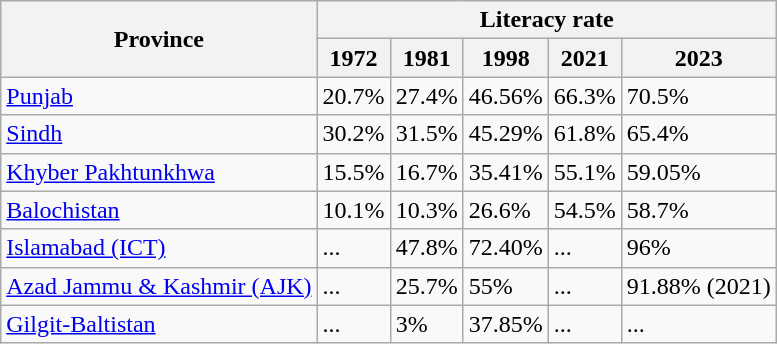<table class="wikitable sortable static-row-numbers static-row-header-hash">
<tr>
<th rowspan="2">Province</th>
<th colspan="5">Literacy rate</th>
</tr>
<tr>
<th>1972</th>
<th>1981</th>
<th>1998</th>
<th>2021</th>
<th>2023</th>
</tr>
<tr>
<td><a href='#'>Punjab</a></td>
<td>20.7%</td>
<td>27.4%</td>
<td>46.56%</td>
<td>66.3%</td>
<td>70.5%</td>
</tr>
<tr>
<td><a href='#'>Sindh</a></td>
<td>30.2%</td>
<td>31.5%</td>
<td>45.29%</td>
<td>61.8%</td>
<td>65.4%</td>
</tr>
<tr>
<td><a href='#'>Khyber Pakhtunkhwa</a></td>
<td>15.5%</td>
<td>16.7%</td>
<td>35.41%</td>
<td>55.1%</td>
<td>59.05%</td>
</tr>
<tr>
<td><a href='#'>Balochistan</a></td>
<td>10.1%</td>
<td>10.3%</td>
<td>26.6%</td>
<td>54.5%</td>
<td>58.7%</td>
</tr>
<tr>
<td><a href='#'>Islamabad (ICT)</a></td>
<td>...</td>
<td>47.8%</td>
<td>72.40%</td>
<td>...</td>
<td>96%</td>
</tr>
<tr>
<td><a href='#'>Azad Jammu & Kashmir (AJK)</a></td>
<td>...</td>
<td>25.7%</td>
<td>55%</td>
<td>...</td>
<td>91.88% (2021)</td>
</tr>
<tr>
<td><a href='#'>Gilgit-Baltistan</a></td>
<td>...</td>
<td>3% </td>
<td>37.85%</td>
<td>...</td>
<td>...</td>
</tr>
</table>
